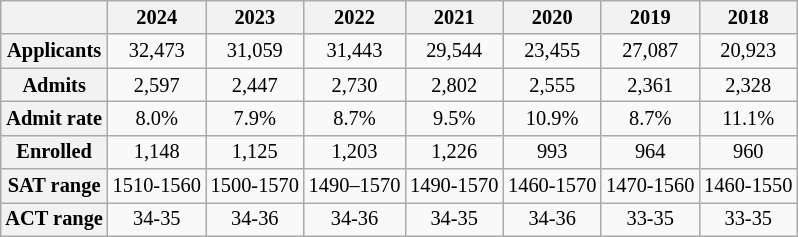<table style="float:right; font-size:85%; margin:10px" "text-align:center; font-size:85%; margin:auto;" class="wikitable">
<tr>
<th> </th>
<th>2024</th>
<th>2023</th>
<th>2022</th>
<th>2021</th>
<th>2020</th>
<th>2019</th>
<th>2018</th>
</tr>
<tr align="center">
<th>Applicants</th>
<td>32,473</td>
<td>31,059</td>
<td>31,443</td>
<td>29,544</td>
<td>23,455</td>
<td>27,087</td>
<td>20,923</td>
</tr>
<tr align="center">
<th>Admits</th>
<td>2,597</td>
<td>2,447</td>
<td>2,730</td>
<td>2,802</td>
<td>2,555</td>
<td>2,361</td>
<td>2,328</td>
</tr>
<tr align="center">
<th>Admit rate</th>
<td>8.0%</td>
<td>7.9%</td>
<td>8.7%</td>
<td>9.5%</td>
<td>10.9%</td>
<td>8.7%</td>
<td>11.1%</td>
</tr>
<tr align="center">
<th>Enrolled</th>
<td>1,148</td>
<td>1,125</td>
<td>1,203</td>
<td>1,226</td>
<td>993</td>
<td>964</td>
<td>960</td>
</tr>
<tr align="center">
<th>SAT range</th>
<td>1510-1560</td>
<td>1500-1570</td>
<td>1490–1570</td>
<td>1490-1570</td>
<td>1460-1570</td>
<td>1470-1560</td>
<td>1460-1550</td>
</tr>
<tr align="center">
<th>ACT range</th>
<td>34-35</td>
<td>34-36</td>
<td>34-36</td>
<td>34-35</td>
<td>34-36</td>
<td>33-35</td>
<td>33-35</td>
</tr>
</table>
